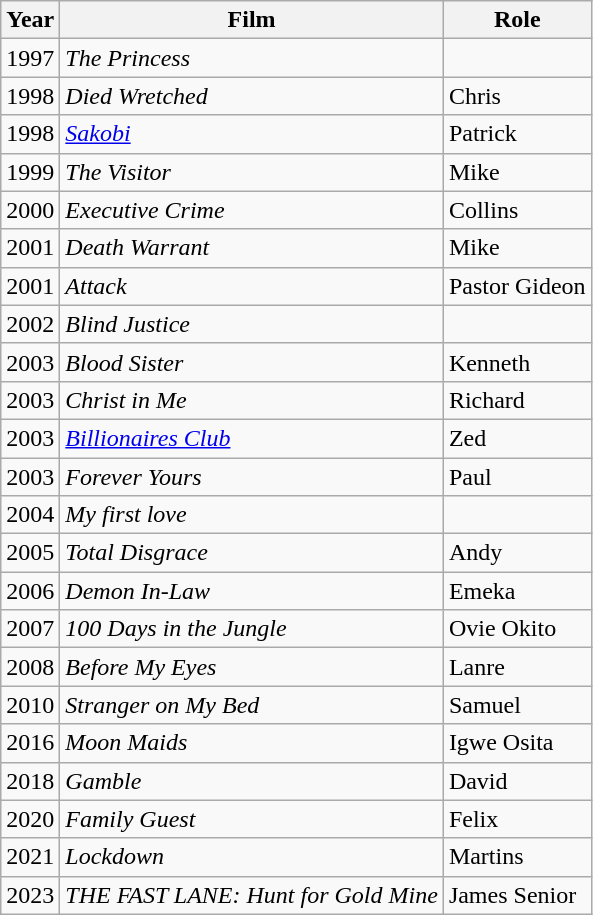<table class = "wikitable">
<tr>
<th>Year</th>
<th>Film</th>
<th>Role</th>
</tr>
<tr>
<td>1997</td>
<td><em>The Princess</em></td>
<td></td>
</tr>
<tr>
<td>1998</td>
<td><em>Died Wretched</em></td>
<td>Chris</td>
</tr>
<tr>
<td>1998</td>
<td><em><a href='#'>Sakobi</a></em></td>
<td>Patrick</td>
</tr>
<tr>
<td>1999</td>
<td><em>The Visitor</em></td>
<td>Mike</td>
</tr>
<tr>
<td>2000</td>
<td><em>Executive Crime</em></td>
<td>Collins</td>
</tr>
<tr>
<td>2001</td>
<td><em>Death Warrant</em></td>
<td>Mike</td>
</tr>
<tr>
<td>2001</td>
<td><em>Attack</em></td>
<td>Pastor Gideon</td>
</tr>
<tr>
<td>2002</td>
<td><em>Blind Justice</em></td>
<td></td>
</tr>
<tr>
<td>2003</td>
<td><em>Blood Sister</em></td>
<td>Kenneth</td>
</tr>
<tr>
<td>2003</td>
<td><em>Christ in Me</em></td>
<td>Richard</td>
</tr>
<tr>
<td>2003</td>
<td><em><a href='#'>Billionaires Club</a></em></td>
<td>Zed</td>
</tr>
<tr>
<td>2003</td>
<td><em>Forever Yours</em></td>
<td>Paul</td>
</tr>
<tr>
<td>2004</td>
<td><em>My first love</em></td>
<td></td>
</tr>
<tr>
<td>2005</td>
<td><em>Total Disgrace</em></td>
<td>Andy</td>
</tr>
<tr>
<td>2006</td>
<td><em>Demon In-Law</em></td>
<td>Emeka</td>
</tr>
<tr>
<td>2007</td>
<td><em>100 Days in the Jungle</em></td>
<td>Ovie Okito</td>
</tr>
<tr>
<td>2008</td>
<td><em>Before My Eyes</em></td>
<td>Lanre</td>
</tr>
<tr>
<td>2010</td>
<td><em>Stranger on My Bed</em></td>
<td>Samuel</td>
</tr>
<tr>
<td>2016</td>
<td><em>Moon Maids</em></td>
<td>Igwe Osita</td>
</tr>
<tr>
<td>2018</td>
<td><em>Gamble</em></td>
<td>David</td>
</tr>
<tr>
<td>2020</td>
<td><em>Family Guest</em></td>
<td>Felix</td>
</tr>
<tr>
<td>2021</td>
<td><em>Lockdown</em></td>
<td>Martins</td>
</tr>
<tr>
<td>2023</td>
<td><em>THE FAST LANE: Hunt for Gold Mine</em></td>
<td>James Senior</td>
</tr>
</table>
